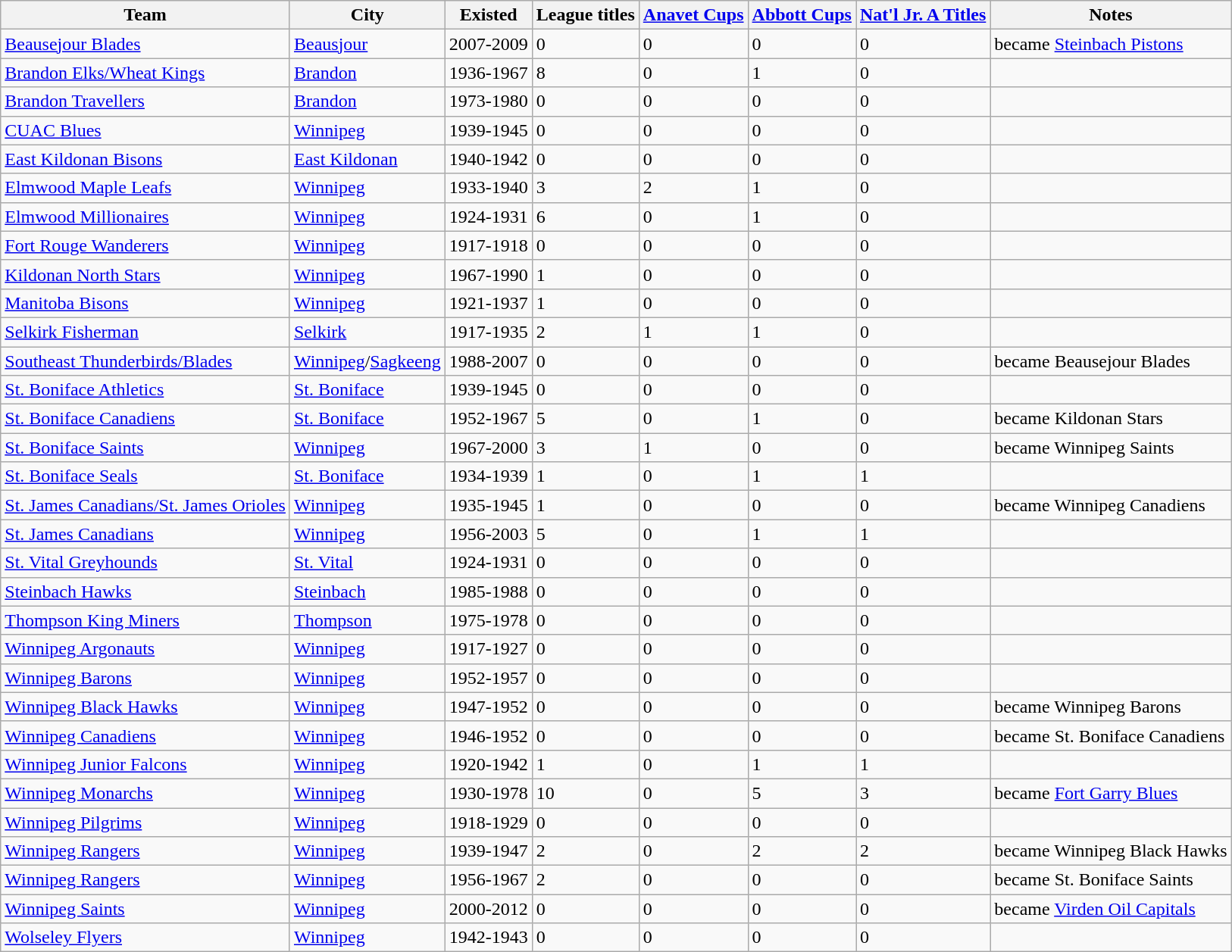<table class="wikitable">
<tr>
<th>Team</th>
<th>City</th>
<th>Existed</th>
<th>League titles</th>
<th><a href='#'>Anavet Cups</a></th>
<th><a href='#'>Abbott Cups</a></th>
<th><a href='#'>Nat'l Jr. A Titles</a></th>
<th>Notes</th>
</tr>
<tr>
<td><a href='#'>Beausejour Blades</a></td>
<td><a href='#'>Beausjour</a></td>
<td>2007-2009</td>
<td>0</td>
<td>0</td>
<td>0</td>
<td>0</td>
<td>became <a href='#'>Steinbach Pistons</a></td>
</tr>
<tr>
<td><a href='#'>Brandon Elks/Wheat Kings</a></td>
<td><a href='#'>Brandon</a></td>
<td>1936-1967</td>
<td>8</td>
<td>0</td>
<td>1</td>
<td>0</td>
<td></td>
</tr>
<tr>
<td><a href='#'>Brandon Travellers</a></td>
<td><a href='#'>Brandon</a></td>
<td>1973-1980</td>
<td>0</td>
<td>0</td>
<td>0</td>
<td>0</td>
<td></td>
</tr>
<tr>
<td><a href='#'>CUAC Blues</a></td>
<td><a href='#'>Winnipeg</a></td>
<td>1939-1945</td>
<td>0</td>
<td>0</td>
<td>0</td>
<td>0</td>
<td></td>
</tr>
<tr>
<td><a href='#'>East Kildonan Bisons</a></td>
<td><a href='#'>East Kildonan</a></td>
<td>1940-1942</td>
<td>0</td>
<td>0</td>
<td>0</td>
<td>0</td>
<td></td>
</tr>
<tr>
<td><a href='#'>Elmwood Maple Leafs</a></td>
<td><a href='#'>Winnipeg</a></td>
<td>1933-1940</td>
<td>3</td>
<td>2</td>
<td>1</td>
<td>0</td>
<td></td>
</tr>
<tr>
<td><a href='#'>Elmwood Millionaires</a></td>
<td><a href='#'>Winnipeg</a></td>
<td>1924-1931</td>
<td>6</td>
<td>0</td>
<td>1</td>
<td>0</td>
<td></td>
</tr>
<tr>
<td><a href='#'>Fort Rouge Wanderers</a></td>
<td><a href='#'>Winnipeg</a></td>
<td>1917-1918</td>
<td>0</td>
<td>0</td>
<td>0</td>
<td>0</td>
<td></td>
</tr>
<tr>
<td><a href='#'>Kildonan North Stars</a></td>
<td><a href='#'>Winnipeg</a></td>
<td>1967-1990</td>
<td>1</td>
<td>0</td>
<td>0</td>
<td>0</td>
<td></td>
</tr>
<tr>
<td><a href='#'>Manitoba Bisons</a></td>
<td><a href='#'>Winnipeg</a></td>
<td>1921-1937</td>
<td>1</td>
<td>0</td>
<td>0</td>
<td>0</td>
<td></td>
</tr>
<tr>
<td><a href='#'>Selkirk Fisherman</a></td>
<td><a href='#'>Selkirk</a></td>
<td>1917-1935</td>
<td>2</td>
<td>1</td>
<td>1</td>
<td>0</td>
<td></td>
</tr>
<tr>
<td><a href='#'>Southeast Thunderbirds/Blades</a></td>
<td><a href='#'>Winnipeg</a>/<a href='#'>Sagkeeng</a></td>
<td>1988-2007</td>
<td>0</td>
<td>0</td>
<td>0</td>
<td>0</td>
<td>became Beausejour Blades</td>
</tr>
<tr>
<td><a href='#'>St. Boniface Athletics</a></td>
<td><a href='#'>St. Boniface</a></td>
<td>1939-1945</td>
<td>0</td>
<td>0</td>
<td>0</td>
<td>0</td>
<td></td>
</tr>
<tr>
<td><a href='#'>St. Boniface Canadiens</a></td>
<td><a href='#'>St. Boniface</a></td>
<td>1952-1967</td>
<td>5</td>
<td>0</td>
<td>1</td>
<td>0</td>
<td>became Kildonan Stars</td>
</tr>
<tr>
<td><a href='#'>St. Boniface Saints</a></td>
<td><a href='#'>Winnipeg</a></td>
<td>1967-2000</td>
<td>3</td>
<td>1</td>
<td>0</td>
<td>0</td>
<td>became Winnipeg Saints</td>
</tr>
<tr>
<td><a href='#'>St. Boniface Seals</a></td>
<td><a href='#'>St. Boniface</a></td>
<td>1934-1939</td>
<td>1</td>
<td>0</td>
<td>1</td>
<td>1</td>
<td></td>
</tr>
<tr>
<td><a href='#'>St. James Canadians/St. James Orioles</a></td>
<td><a href='#'>Winnipeg</a></td>
<td>1935-1945</td>
<td>1</td>
<td>0</td>
<td>0</td>
<td>0</td>
<td>became Winnipeg Canadiens</td>
</tr>
<tr>
<td><a href='#'>St. James Canadians</a></td>
<td><a href='#'>Winnipeg</a></td>
<td>1956-2003</td>
<td>5</td>
<td>0</td>
<td>1</td>
<td>1</td>
<td></td>
</tr>
<tr>
<td><a href='#'>St. Vital Greyhounds</a></td>
<td><a href='#'>St. Vital</a></td>
<td>1924-1931</td>
<td>0</td>
<td>0</td>
<td>0</td>
<td>0</td>
<td></td>
</tr>
<tr>
<td><a href='#'>Steinbach Hawks</a></td>
<td><a href='#'>Steinbach</a></td>
<td>1985-1988</td>
<td>0</td>
<td>0</td>
<td>0</td>
<td>0</td>
<td></td>
</tr>
<tr>
<td><a href='#'>Thompson King Miners</a></td>
<td><a href='#'>Thompson</a></td>
<td>1975-1978</td>
<td>0</td>
<td>0</td>
<td>0</td>
<td>0</td>
<td></td>
</tr>
<tr>
<td><a href='#'>Winnipeg Argonauts</a></td>
<td><a href='#'>Winnipeg</a></td>
<td>1917-1927</td>
<td>0</td>
<td>0</td>
<td>0</td>
<td>0</td>
<td></td>
</tr>
<tr>
<td><a href='#'>Winnipeg Barons</a></td>
<td><a href='#'>Winnipeg</a></td>
<td>1952-1957</td>
<td>0</td>
<td>0</td>
<td>0</td>
<td>0</td>
<td></td>
</tr>
<tr>
<td><a href='#'>Winnipeg Black Hawks</a></td>
<td><a href='#'>Winnipeg</a></td>
<td>1947-1952</td>
<td>0</td>
<td>0</td>
<td>0</td>
<td>0</td>
<td>became Winnipeg Barons</td>
</tr>
<tr>
<td><a href='#'>Winnipeg Canadiens</a></td>
<td><a href='#'>Winnipeg</a></td>
<td>1946-1952</td>
<td>0</td>
<td>0</td>
<td>0</td>
<td>0</td>
<td>became St. Boniface Canadiens</td>
</tr>
<tr>
<td><a href='#'>Winnipeg Junior Falcons</a></td>
<td><a href='#'>Winnipeg</a></td>
<td>1920-1942</td>
<td>1</td>
<td>0</td>
<td>1</td>
<td>1</td>
<td></td>
</tr>
<tr>
<td><a href='#'>Winnipeg Monarchs</a></td>
<td><a href='#'>Winnipeg</a></td>
<td>1930-1978</td>
<td>10</td>
<td>0</td>
<td>5</td>
<td>3</td>
<td>became <a href='#'>Fort Garry Blues</a></td>
</tr>
<tr>
<td><a href='#'>Winnipeg Pilgrims</a></td>
<td><a href='#'>Winnipeg</a></td>
<td>1918-1929</td>
<td>0</td>
<td>0</td>
<td>0</td>
<td>0</td>
<td></td>
</tr>
<tr>
<td><a href='#'>Winnipeg Rangers</a></td>
<td><a href='#'>Winnipeg</a></td>
<td>1939-1947</td>
<td>2</td>
<td>0</td>
<td>2</td>
<td>2</td>
<td>became Winnipeg Black Hawks</td>
</tr>
<tr>
<td><a href='#'>Winnipeg Rangers</a></td>
<td><a href='#'>Winnipeg</a></td>
<td>1956-1967</td>
<td>2</td>
<td>0</td>
<td>0</td>
<td>0</td>
<td>became St. Boniface Saints</td>
</tr>
<tr>
<td><a href='#'>Winnipeg Saints</a></td>
<td><a href='#'>Winnipeg</a></td>
<td>2000-2012</td>
<td>0</td>
<td>0</td>
<td>0</td>
<td>0</td>
<td>became <a href='#'>Virden Oil Capitals</a></td>
</tr>
<tr>
<td><a href='#'>Wolseley Flyers</a></td>
<td><a href='#'>Winnipeg</a></td>
<td>1942-1943</td>
<td>0</td>
<td>0</td>
<td>0</td>
<td>0</td>
<td></td>
</tr>
</table>
